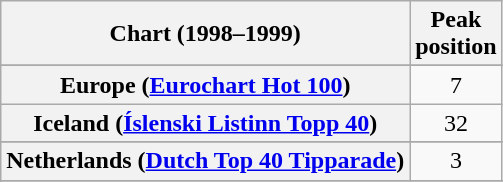<table class="wikitable sortable plainrowheaders" style="text-align:center">
<tr>
<th>Chart (1998–1999)</th>
<th>Peak<br>position</th>
</tr>
<tr>
</tr>
<tr>
</tr>
<tr>
</tr>
<tr>
<th scope="row">Europe (<a href='#'>Eurochart Hot 100</a>)</th>
<td>7</td>
</tr>
<tr>
<th scope="row">Iceland (<a href='#'>Íslenski Listinn Topp 40</a>)</th>
<td>32</td>
</tr>
<tr>
</tr>
<tr>
<th scope="row">Netherlands (<a href='#'>Dutch Top 40 Tipparade</a>)</th>
<td>3</td>
</tr>
<tr>
</tr>
<tr>
</tr>
<tr>
</tr>
<tr>
</tr>
<tr>
</tr>
<tr>
</tr>
<tr>
</tr>
<tr>
</tr>
</table>
